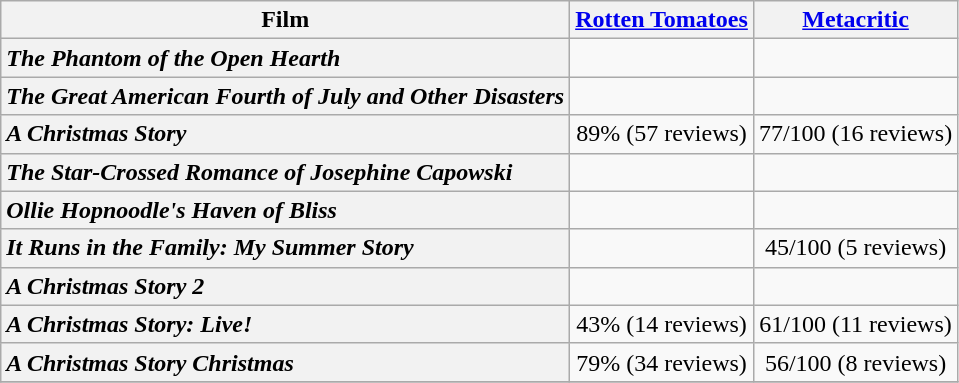<table class="wikitable sortable" border="1" style="text-align: center;">
<tr>
<th scope="col">Film</th>
<th scope="col"><a href='#'>Rotten Tomatoes</a></th>
<th scope="col"><a href='#'>Metacritic</a></th>
</tr>
<tr>
<th scope="row" style="text-align: left;"><em>The Phantom of the Open Hearth</em></th>
<td></td>
<td></td>
</tr>
<tr>
<th scope="row" style="text-align: left;"><em>The Great American Fourth of July and Other Disasters</em></th>
<td></td>
<td></td>
</tr>
<tr>
<th scope="row" style="text-align: left;"><em>A Christmas Story</em></th>
<td>89% (57 reviews) </td>
<td>77/100 (16 reviews) </td>
</tr>
<tr>
<th scope="row" style="text-align: left;"><em>The Star-Crossed Romance of Josephine Capowski</em></th>
<td></td>
<td></td>
</tr>
<tr>
<th scope="row" style="text-align: left;"><em>Ollie Hopnoodle's Haven of Bliss</em></th>
<td></td>
<td></td>
</tr>
<tr>
<th scope="row" style="text-align: left;"><em>It Runs in the Family: My Summer Story</em></th>
<td></td>
<td>45/100 (5 reviews)</td>
</tr>
<tr>
<th scope="row" style="text-align: left;"><em>A Christmas Story 2</em></th>
<td></td>
<td></td>
</tr>
<tr>
<th scope="row" style="text-align: left;"><em>A Christmas Story: Live!</em></th>
<td>43% (14 reviews)</td>
<td>61/100 (11 reviews)</td>
</tr>
<tr>
<th scope="row" style="text-align: left;"><em>A Christmas Story Christmas</em></th>
<td>79% (34 reviews)</td>
<td>56/100 (8 reviews)</td>
</tr>
<tr>
</tr>
</table>
